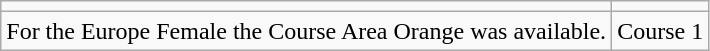<table class="wikitable" style="text-align:center;">
<tr>
<td></td>
<td></td>
</tr>
<tr>
<td>For the Europe Female the Course Area Orange was available.</td>
<td>Course 1</td>
</tr>
</table>
